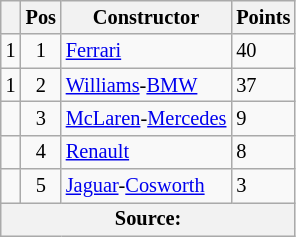<table class="wikitable" style="font-size: 85%;">
<tr>
<th></th>
<th>Pos</th>
<th>Constructor</th>
<th>Points</th>
</tr>
<tr>
<td> 1</td>
<td align="center">1</td>
<td> <a href='#'>Ferrari</a></td>
<td>40</td>
</tr>
<tr>
<td> 1</td>
<td align="center">2</td>
<td> <a href='#'>Williams</a>-<a href='#'>BMW</a></td>
<td>37</td>
</tr>
<tr>
<td></td>
<td align="center">3</td>
<td> <a href='#'>McLaren</a>-<a href='#'>Mercedes</a></td>
<td>9</td>
</tr>
<tr>
<td></td>
<td align="center">4</td>
<td> <a href='#'>Renault</a></td>
<td>8</td>
</tr>
<tr>
<td></td>
<td align="center">5</td>
<td> <a href='#'>Jaguar</a>-<a href='#'>Cosworth</a></td>
<td>3</td>
</tr>
<tr>
<th colspan=4>Source: </th>
</tr>
</table>
